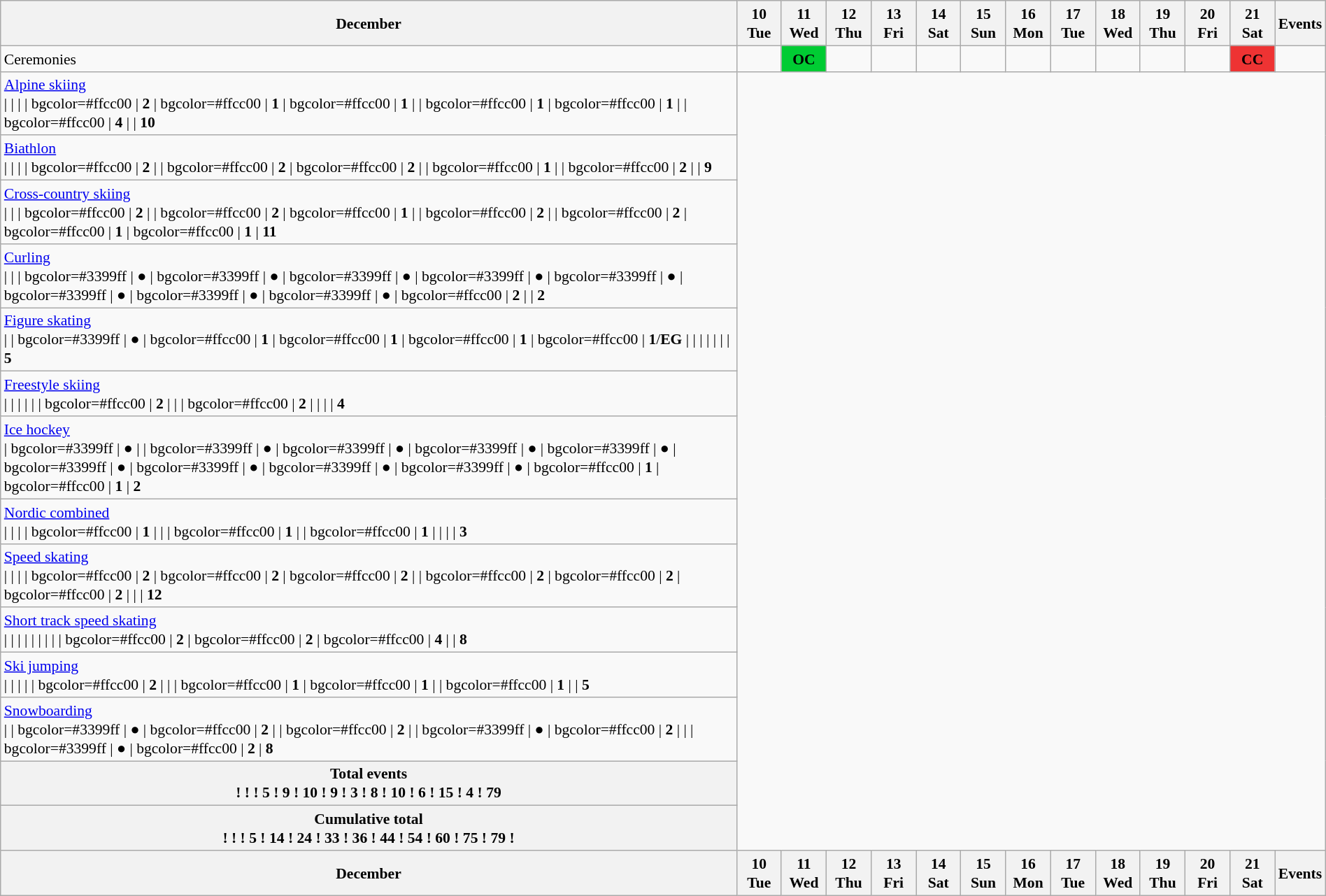<table class="wikitable" style="margin:0.5em auto; font-size:90%; line-height:1.25em">
<tr>
<th>December</th>
<th style="width:2.5em">10 <br> Tue</th>
<th style="width:2.5em">11 <br> Wed</th>
<th style="width:2.5em">12 <br> Thu</th>
<th style="width:2.5em">13 <br> Fri</th>
<th style="width:2.5em">14 <br> Sat</th>
<th style="width:2.5em">15 <br> Sun</th>
<th style="width:2.5em">16 <br> Mon</th>
<th style="width:2.5em">17 <br> Tue</th>
<th style="width:2.5em">18 <br> Wed</th>
<th style="width:2.5em">19 <br> Thu</th>
<th style="width:2.5em">20 <br> Fri</th>
<th style="width:2.5em">21 <br> Sat</th>
<th>Events</th>
</tr>
<tr>
<td>Ceremonies</td>
<td></td>
<td style="background:#00cc33; text-align:center"><strong>OC</strong></td>
<td></td>
<td></td>
<td></td>
<td></td>
<td></td>
<td></td>
<td></td>
<td></td>
<td></td>
<td style="background:#ee3333; text-align:center"><strong>CC</strong></td>
<td></td>
</tr>
<tr style="text-align:center">
<td style="text-align:left"> <a href='#'>Alpine skiing</a><br> |
 |
 |
 | bgcolor=#ffcc00 | <strong>2</strong>
 | bgcolor=#ffcc00 | <strong>1</strong>
 | bgcolor=#ffcc00 | <strong>1</strong>
 |
 | bgcolor=#ffcc00 | <strong>1</strong>
 | bgcolor=#ffcc00 | <strong>1</strong>
 |
 | bgcolor=#ffcc00 | <strong>4</strong>
 |
 | <strong>10</strong></td>
</tr>
<tr style="text-align:center">
<td style="text-align:left"> <a href='#'>Biathlon</a><br> |
 |
 |
 | bgcolor=#ffcc00 | <strong>2</strong>
 |
 | bgcolor=#ffcc00 | <strong>2</strong>
 | bgcolor=#ffcc00 | <strong>2</strong>
 |
 | bgcolor=#ffcc00 | <strong>1</strong>
 |
 | bgcolor=#ffcc00 | <strong>2</strong>
 |
 | <strong>9</strong></td>
</tr>
<tr style="text-align:center">
<td style="text-align:left"> <a href='#'>Cross-country skiing</a><br> |
 |
 | bgcolor=#ffcc00 | <strong>2</strong>
 |
 | bgcolor=#ffcc00 | <strong>2</strong>
 | bgcolor=#ffcc00 | <strong>1</strong>
 |
 | bgcolor=#ffcc00 | <strong>2</strong>
 |
 | bgcolor=#ffcc00 | <strong>2</strong>
 | bgcolor=#ffcc00 | <strong>1</strong>
 | bgcolor=#ffcc00 | <strong>1</strong>
 | <strong>11</strong></td>
</tr>
<tr style="text-align:center">
<td style="text-align:left"> <a href='#'>Curling</a><br> |
 |
 | bgcolor=#3399ff | ●
 | bgcolor=#3399ff | ●
 | bgcolor=#3399ff | ●
 | bgcolor=#3399ff | ●
 | bgcolor=#3399ff | ●
 | bgcolor=#3399ff | ●
 | bgcolor=#3399ff | ●
 | bgcolor=#3399ff | ●
 | bgcolor=#ffcc00 | <strong>2</strong>
 |
 | <strong>2</strong></td>
</tr>
<tr style="text-align:center">
<td style="text-align:left"> <a href='#'>Figure skating</a><br> |
 | bgcolor=#3399ff | ●
 | bgcolor=#ffcc00 | <strong>1</strong>
 | bgcolor=#ffcc00 | <strong>1</strong>
 | bgcolor=#ffcc00 | <strong>1</strong>
 | bgcolor=#ffcc00 | <strong>1</strong>/<strong>EG</strong>
 |
 |
 |
 |
 |
 |
 | <strong>5</strong></td>
</tr>
<tr style="text-align:center">
<td style="text-align:left"> <a href='#'>Freestyle skiing</a><br> |
 |
 |
 |
 |
 | bgcolor=#ffcc00 | <strong>2</strong>
 |
 |
 | bgcolor=#ffcc00 | <strong>2</strong>
 |
 |
 |
 | <strong>4</strong></td>
</tr>
<tr style="text-align:center">
<td style="text-align:left"> <a href='#'>Ice hockey</a><br> | bgcolor=#3399ff | ●
 |
 | bgcolor=#3399ff | ●
 | bgcolor=#3399ff | ●
 | bgcolor=#3399ff | ●
 | bgcolor=#3399ff | ●
 | bgcolor=#3399ff | ●
 | bgcolor=#3399ff | ●
 | bgcolor=#3399ff | ●
 | bgcolor=#3399ff | ●
 | bgcolor=#ffcc00 | <strong>1</strong>
 | bgcolor=#ffcc00 | <strong>1</strong>
 | <strong>2</strong></td>
</tr>
<tr style="text-align:center">
<td style="text-align:left"> <a href='#'>Nordic combined</a><br> |
 |
 |
 | bgcolor=#ffcc00 | <strong>1</strong>
 |
 |
 | bgcolor=#ffcc00 | <strong>1</strong>
 |
 | bgcolor=#ffcc00 | <strong>1</strong>
 |
 |
 |
 | <strong>3</strong></td>
</tr>
<tr style="text-align:center">
<td style="text-align:left"> <a href='#'>Speed skating</a><br> |
 |
 |
 | bgcolor=#ffcc00 | <strong>2</strong>
 | bgcolor=#ffcc00 | <strong>2</strong>
 | bgcolor=#ffcc00 | <strong>2</strong>
 |
 | bgcolor=#ffcc00 | <strong>2</strong>
 | bgcolor=#ffcc00 | <strong>2</strong>
 | bgcolor=#ffcc00 | <strong>2</strong>
 |
 |
 | <strong>12</strong></td>
</tr>
<tr style="text-align:center">
<td style="text-align:left"> <a href='#'>Short track speed skating</a><br> |
 |
 |
 |
 |
 |
 |
 |
 | bgcolor=#ffcc00 | <strong>2</strong>
 | bgcolor=#ffcc00 | <strong>2</strong>
 | bgcolor=#ffcc00 | <strong>4</strong>
 |
 | <strong>8</strong></td>
</tr>
<tr style="text-align:center">
<td style="text-align:left"> <a href='#'>Ski jumping</a><br> |
 |
 |
 |
 | bgcolor=#ffcc00 | <strong>2</strong>
 |
 |
 | bgcolor=#ffcc00 | <strong>1</strong>
 | bgcolor=#ffcc00 | <strong>1</strong>
 |
 | bgcolor=#ffcc00 | <strong>1</strong>
 |
 | <strong>5</strong></td>
</tr>
<tr style="text-align:center">
<td style="text-align:left"> <a href='#'>Snowboarding</a><br> |
 | bgcolor=#3399ff | ●
 | bgcolor=#ffcc00 | <strong>2</strong>
 |
 | bgcolor=#ffcc00 | <strong>2</strong>
 |
 | bgcolor=#3399ff | ●
 | bgcolor=#ffcc00 | <strong>2</strong>
 |
 |
 | bgcolor=#3399ff | ●
 | bgcolor=#ffcc00 | <strong>2</strong>
 | <strong>8</strong></td>
</tr>
<tr align=center>
<th>Total events<br> !
 !
 ! 5
 ! 9
 ! 10
 ! 9
 ! 3
 ! 8
 ! 10
 ! 6
 ! 15
 ! 4
 ! 79</th>
</tr>
<tr align=center>
<th>Cumulative total<br> !
 !
 ! 5
 ! 14
 ! 24
 ! 33
 ! 36
 ! 44
 ! 54
 ! 60
 ! 75
 ! 79
 !</th>
</tr>
<tr>
<th>December</th>
<th style="width:2.5em">10 <br> Tue</th>
<th style="width:2.5em">11 <br> Wed</th>
<th style="width:2.5em">12 <br> Thu</th>
<th style="width:2.5em">13 <br> Fri</th>
<th style="width:2.5em">14 <br> Sat</th>
<th style="width:2.5em">15 <br> Sun</th>
<th style="width:2.5em">16 <br> Mon</th>
<th style="width:2.5em">17 <br> Tue</th>
<th style="width:2.5em">18 <br> Wed</th>
<th style="width:2.5em">19 <br> Thu</th>
<th style="width:2.5em">20 <br> Fri</th>
<th style="width:2.5em">21 <br> Sat</th>
<th>Events</th>
</tr>
</table>
